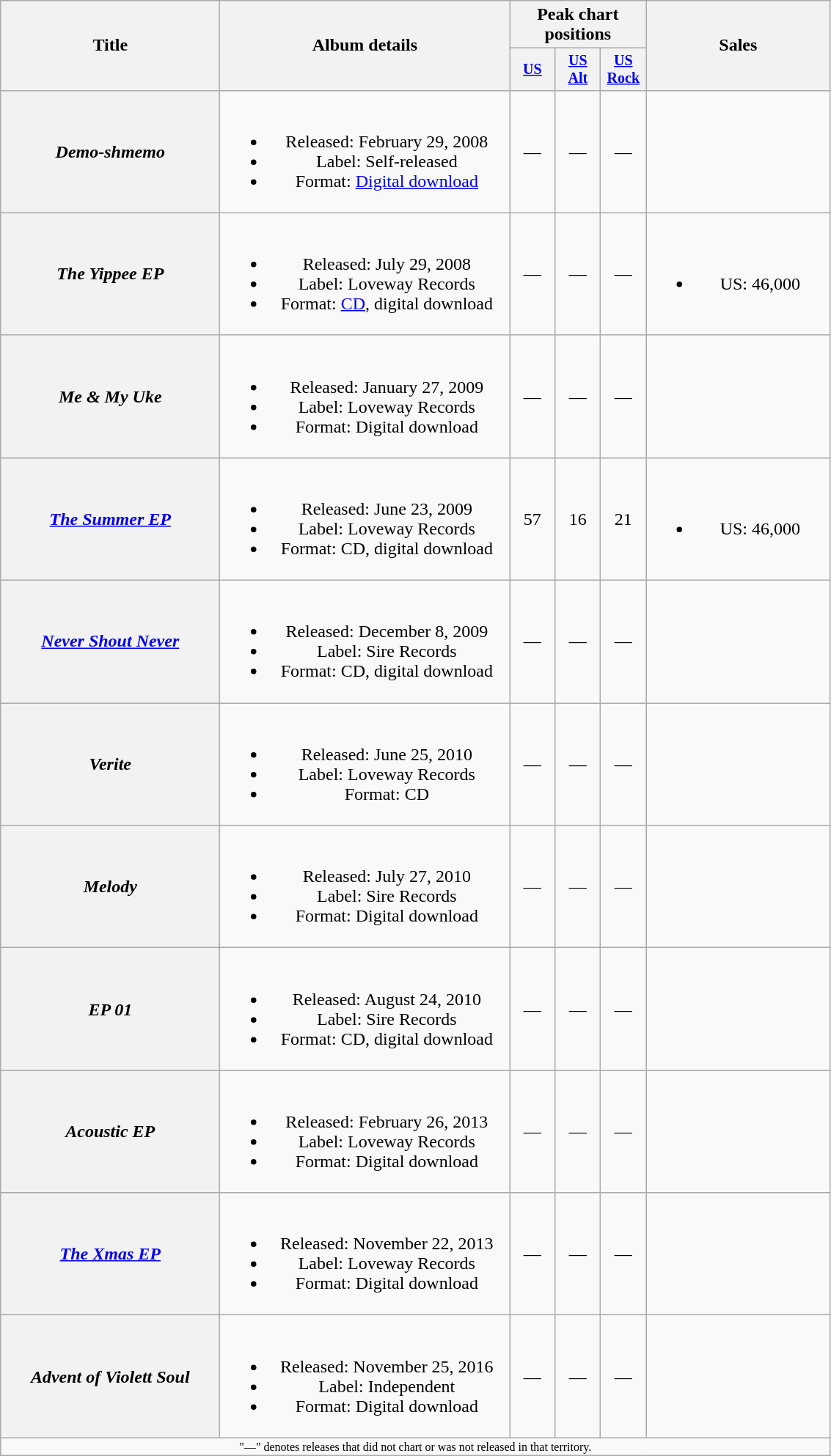<table class="wikitable plainrowheaders" style="text-align:center;">
<tr>
<th scope="col" rowspan="2" style="width:12em;">Title</th>
<th scope="col" rowspan="2" style="width:16em;">Album details</th>
<th scope="col" colspan="3">Peak chart positions</th>
<th scope="col" rowspan="2" style="width:10em;">Sales</th>
</tr>
<tr>
<th style="width:35px;font-size:smaller;"><a href='#'>US</a><br></th>
<th style="width:35px;font-size:smaller;"><a href='#'>US<br>Alt</a><br></th>
<th style="width:35px;font-size:smaller;"><a href='#'>US<br>Rock</a><br></th>
</tr>
<tr>
<th scope="row"><em>Demo-shmemo</em></th>
<td><br><ul><li>Released: February 29, 2008</li><li>Label: Self-released</li><li>Format: <a href='#'>Digital download</a></li></ul></td>
<td>—</td>
<td>—</td>
<td>—</td>
<td></td>
</tr>
<tr>
<th scope="row"><em>The Yippee EP</em></th>
<td><br><ul><li>Released: July 29, 2008</li><li>Label: Loveway Records</li><li>Format: <a href='#'>CD</a>, digital download</li></ul></td>
<td>—</td>
<td>—</td>
<td>—</td>
<td><br><ul><li>US: 46,000</li></ul></td>
</tr>
<tr>
<th scope="row"><em>Me & My Uke</em></th>
<td><br><ul><li>Released: January 27, 2009</li><li>Label: Loveway Records</li><li>Format: Digital download</li></ul></td>
<td>—</td>
<td>—</td>
<td>—</td>
<td></td>
</tr>
<tr>
<th scope="row"><em><a href='#'>The Summer EP</a></em></th>
<td><br><ul><li>Released: June 23, 2009</li><li>Label: Loveway Records</li><li>Format: CD, digital download</li></ul></td>
<td>57</td>
<td>16</td>
<td>21</td>
<td><br><ul><li>US: 46,000</li></ul></td>
</tr>
<tr>
<th scope="row"><em><a href='#'>Never Shout Never</a></em></th>
<td><br><ul><li>Released: December 8, 2009</li><li>Label: Sire Records</li><li>Format: CD, digital download</li></ul></td>
<td>—</td>
<td>—</td>
<td>—</td>
<td></td>
</tr>
<tr>
<th scope="row"><em>Verite</em></th>
<td><br><ul><li>Released: June 25, 2010</li><li>Label: Loveway Records</li><li>Format: CD</li></ul></td>
<td>—</td>
<td>—</td>
<td>—</td>
<td></td>
</tr>
<tr>
<th scope="row"><em>Melody</em></th>
<td><br><ul><li>Released: July 27, 2010</li><li>Label: Sire Records</li><li>Format: Digital download</li></ul></td>
<td>—</td>
<td>—</td>
<td>—</td>
<td></td>
</tr>
<tr>
<th scope="row"><em>EP 01</em></th>
<td><br><ul><li>Released: August 24, 2010</li><li>Label: Sire Records</li><li>Format: CD, digital download</li></ul></td>
<td>—</td>
<td>—</td>
<td>—</td>
<td></td>
</tr>
<tr>
<th scope="row"><em>Acoustic EP</em></th>
<td><br><ul><li>Released: February 26, 2013</li><li>Label: Loveway Records</li><li>Format: Digital download</li></ul></td>
<td>—</td>
<td>—</td>
<td>—</td>
<td></td>
</tr>
<tr>
<th scope="row"><em><a href='#'>The Xmas EP</a></em></th>
<td><br><ul><li>Released: November 22, 2013</li><li>Label: Loveway Records</li><li>Format: Digital download</li></ul></td>
<td>—</td>
<td>—</td>
<td>—</td>
<td></td>
</tr>
<tr>
<th scope="row"><em>Advent of Violett Soul</em></th>
<td><br><ul><li>Released: November 25, 2016</li><li>Label: Independent</li><li>Format: Digital download</li></ul></td>
<td>—</td>
<td>—</td>
<td>—</td>
<td></td>
</tr>
<tr>
<td colspan="11" style="font-size:8pt">"—" denotes releases that did not chart or was not released in that territory.</td>
</tr>
</table>
